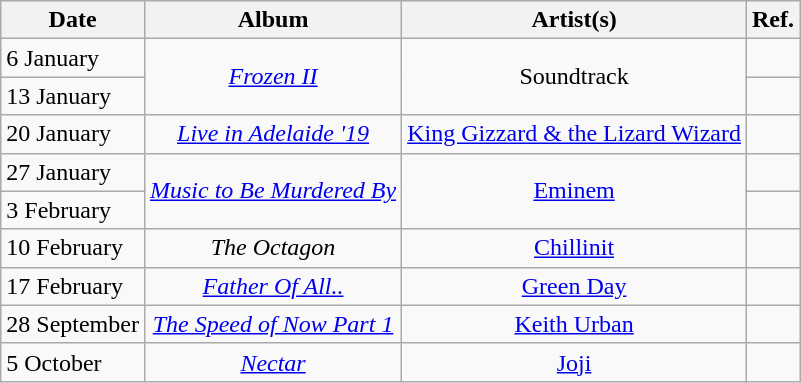<table class="wikitable">
<tr>
<th style="text-align: center;">Date</th>
<th style="text-align: center;">Album</th>
<th style="text-align: center;">Artist(s)</th>
<th style="text-align: center;">Ref.</th>
</tr>
<tr>
<td>6 January</td>
<td style="text-align: center;" rowspan=2><em><a href='#'>Frozen II</a></em></td>
<td style="text-align: center;" rowspan=2>Soundtrack</td>
<td style="text-align: center;"></td>
</tr>
<tr>
<td>13 January</td>
<td style="text-align: center;"></td>
</tr>
<tr>
<td>20 January</td>
<td style="text-align: center;"><em><a href='#'>Live in Adelaide '19</a></em></td>
<td style="text-align: center;"><a href='#'>King Gizzard & the Lizard Wizard</a></td>
<td style="text-align: center;"></td>
</tr>
<tr>
<td>27 January</td>
<td style="text-align: center;" rowspan=2><em><a href='#'>Music to Be Murdered By</a></em></td>
<td style="text-align: center;" rowspan=2><a href='#'>Eminem</a></td>
<td style="text-align: center;"></td>
</tr>
<tr>
<td>3 February</td>
<td style="text-align: center;"></td>
</tr>
<tr>
<td>10 February</td>
<td style="text-align: center;"><em>The Octagon</em></td>
<td style="text-align: center;"><a href='#'>Chillinit</a></td>
<td style="text-align: center;"></td>
</tr>
<tr>
<td>17 February</td>
<td style="text-align: center;"><em><a href='#'>Father Of All..</a></em></td>
<td style="text-align: center;"><a href='#'>Green Day</a></td>
<td style="text-align: center;"></td>
</tr>
<tr>
<td>28 September</td>
<td style="text-align: center;"><em><a href='#'>The Speed of Now Part 1</a></em></td>
<td style="text-align: center;"><a href='#'>Keith Urban</a></td>
<td style="text-align: center;"></td>
</tr>
<tr>
<td>5 October</td>
<td style="text-align: center;"><em><a href='#'>Nectar</a></em></td>
<td style="text-align: center;"><a href='#'>Joji</a></td>
<td style="text-align: center;"></td>
</tr>
</table>
